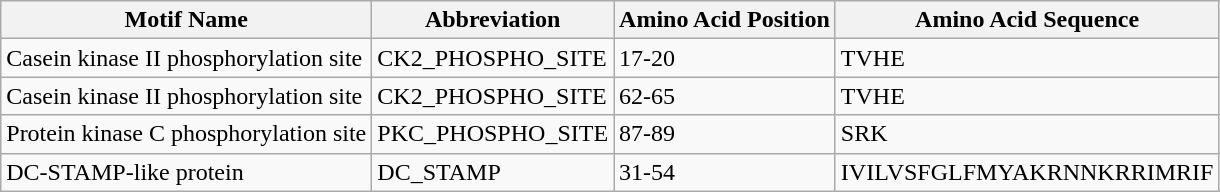<table class="wikitable">
<tr>
<th>Motif Name</th>
<th>Abbreviation</th>
<th>Amino Acid Position</th>
<th>Amino Acid Sequence</th>
</tr>
<tr>
<td>Casein kinase II phosphorylation site</td>
<td>CK2_PHOSPHO_SITE</td>
<td>17-20</td>
<td>TVHE</td>
</tr>
<tr>
<td>Casein kinase II phosphorylation site</td>
<td>CK2_PHOSPHO_SITE</td>
<td>62-65</td>
<td>TVHE</td>
</tr>
<tr>
<td>Protein kinase C phosphorylation site</td>
<td>PKC_PHOSPHO_SITE</td>
<td>87-89</td>
<td>SRK</td>
</tr>
<tr>
<td>DC-STAMP-like protein</td>
<td>DC_STAMP</td>
<td>31-54</td>
<td>IVILVSFGLFMYAKRNNKRRIMRIF</td>
</tr>
</table>
